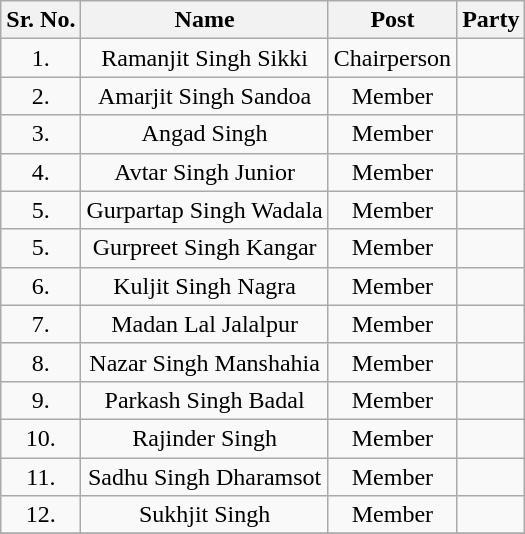<table class="wikitable sortable">
<tr>
<th>Sr. No.</th>
<th>Name</th>
<th>Post</th>
<th colspan="2">Party</th>
</tr>
<tr align="center">
<td>1.</td>
<td>Ramanjit Singh Sikki</td>
<td>Chairperson</td>
<td></td>
</tr>
<tr align="center">
<td>2.</td>
<td>Amarjit Singh Sandoa</td>
<td>Member</td>
<td></td>
</tr>
<tr align="center">
<td>3.</td>
<td>Angad Singh</td>
<td>Member</td>
<td></td>
</tr>
<tr align="center">
<td>4.</td>
<td>Avtar Singh Junior</td>
<td>Member</td>
<td></td>
</tr>
<tr align="center">
<td>5.</td>
<td>Gurpartap Singh Wadala</td>
<td>Member</td>
<td></td>
</tr>
<tr align="center">
<td>5.</td>
<td>Gurpreet Singh Kangar</td>
<td>Member</td>
<td></td>
</tr>
<tr align="center">
<td>6.</td>
<td>Kuljit Singh Nagra</td>
<td>Member</td>
<td></td>
</tr>
<tr align="center">
<td>7.</td>
<td>Madan Lal Jalalpur</td>
<td>Member</td>
<td></td>
</tr>
<tr align="center">
<td>8.</td>
<td>Nazar Singh Manshahia</td>
<td>Member</td>
<td></td>
</tr>
<tr align="center">
<td>9.</td>
<td>Parkash Singh Badal</td>
<td>Member</td>
<td></td>
</tr>
<tr align="center">
<td>10.</td>
<td>Rajinder Singh</td>
<td>Member</td>
<td></td>
</tr>
<tr align="center">
<td>11.</td>
<td>Sadhu Singh Dharamsot</td>
<td>Member</td>
<td></td>
</tr>
<tr align="center">
<td>12.</td>
<td>Sukhjit Singh</td>
<td>Member</td>
<td></td>
</tr>
<tr align="center">
</tr>
</table>
